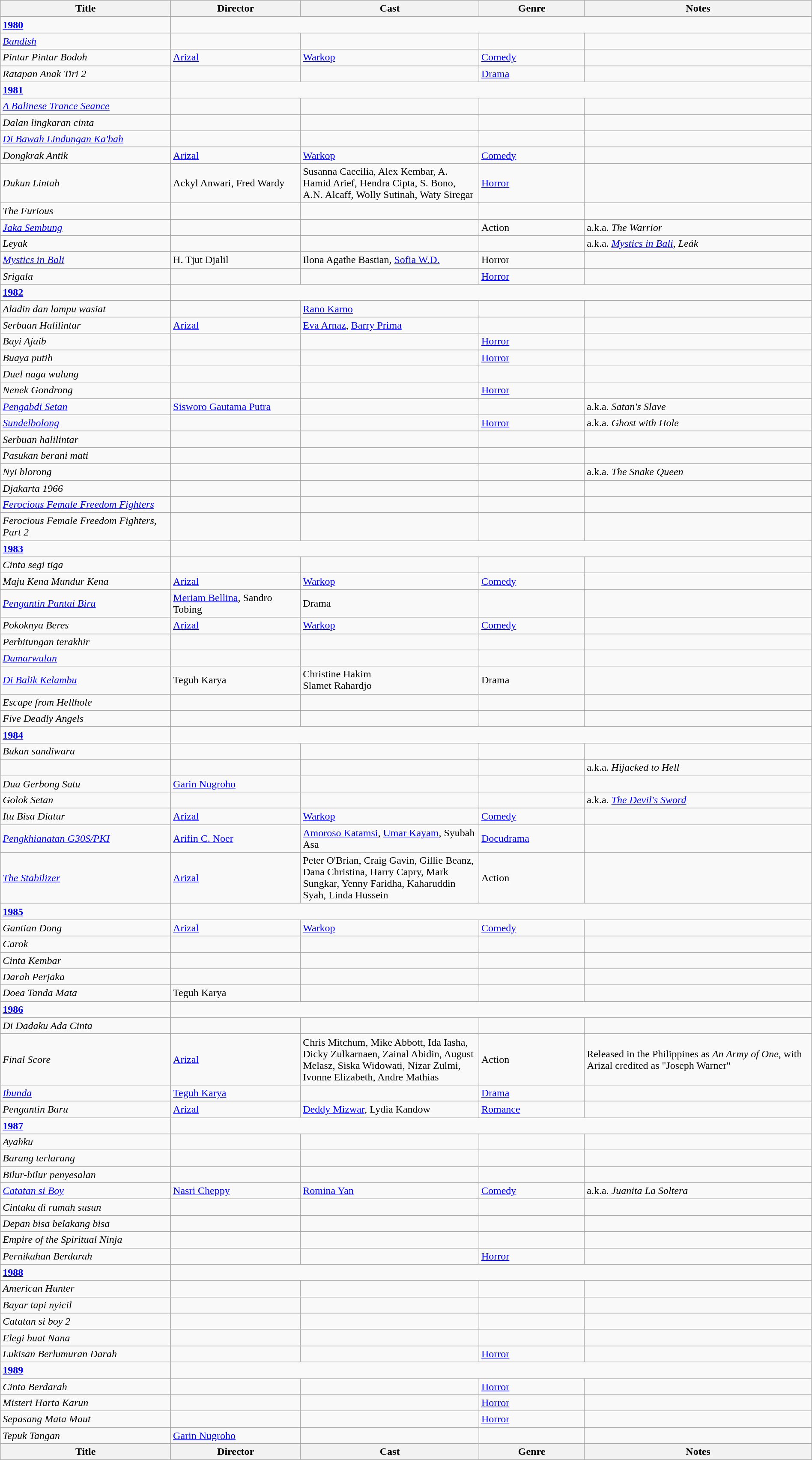<table class="wikitable" style="width:100%;">
<tr>
<th style="width:21%;">Title</th>
<th style="width:16%;">Director</th>
<th style="width:22%;">Cast</th>
<th style="width:13%;">Genre</th>
<th style="width:28%;">Notes</th>
</tr>
<tr>
<td><strong><a href='#'>1980</a></strong></td>
</tr>
<tr>
<td><em><a href='#'>Bandish</a></em></td>
<td></td>
<td></td>
<td></td>
<td></td>
</tr>
<tr>
<td><em>Pintar Pintar Bodoh</em></td>
<td><a href='#'>Arizal</a></td>
<td><a href='#'>Warkop</a></td>
<td><a href='#'>Comedy</a></td>
<td></td>
</tr>
<tr>
<td><em>Ratapan Anak Tiri 2</em></td>
<td></td>
<td></td>
<td><a href='#'>Drama</a></td>
<td></td>
</tr>
<tr>
<td><strong><a href='#'>1981</a></strong></td>
</tr>
<tr>
<td><em><a href='#'>A Balinese Trance Seance</a></em></td>
<td></td>
<td></td>
<td></td>
<td></td>
</tr>
<tr>
<td><em>Dalan lingkaran cinta</em></td>
<td></td>
<td></td>
<td></td>
<td></td>
</tr>
<tr>
<td><em><a href='#'>Di Bawah Lindungan Ka'bah</a></em></td>
<td></td>
<td></td>
<td></td>
<td></td>
</tr>
<tr>
<td><em>Dongkrak Antik</em></td>
<td><a href='#'>Arizal</a></td>
<td><a href='#'>Warkop</a></td>
<td><a href='#'>Comedy</a></td>
<td></td>
</tr>
<tr>
<td><em>Dukun Lintah</em></td>
<td>Ackyl Anwari, Fred Wardy</td>
<td>Susanna Caecilia, Alex Kembar, A. Hamid Arief, Hendra Cipta, S. Bono, A.N. Alcaff, Wolly Sutinah, Waty Siregar</td>
<td><a href='#'>Horror</a></td>
<td></td>
</tr>
<tr>
<td><em>The Furious</em></td>
<td></td>
<td></td>
<td></td>
<td></td>
</tr>
<tr>
<td><em><a href='#'>Jaka Sembung</a></em></td>
<td></td>
<td></td>
<td>Action</td>
<td>a.k.a. <em>The Warrior</em></td>
</tr>
<tr>
<td><em>Leyak</em></td>
<td></td>
<td></td>
<td></td>
<td>a.k.a. <em><a href='#'>Mystics in Bali</a></em>, <em>Leák</em></td>
</tr>
<tr>
<td><em><a href='#'>Mystics in Bali</a></em></td>
<td>H. Tjut Djalil</td>
<td>Ilona Agathe Bastian, <a href='#'>Sofia W.D.</a></td>
<td>Horror</td>
<td></td>
</tr>
<tr>
<td><em>Srigala</em></td>
<td></td>
<td></td>
<td><a href='#'>Horror</a></td>
<td></td>
</tr>
<tr>
<td><strong><a href='#'>1982</a></strong></td>
</tr>
<tr>
<td><em>Aladin dan lampu wasiat</em></td>
<td></td>
<td><a href='#'>Rano Karno</a></td>
<td></td>
<td></td>
</tr>
<tr>
<td><em>Serbuan Halilintar</em></td>
<td><a href='#'>Arizal</a></td>
<td><a href='#'>Eva Arnaz</a>, <a href='#'>Barry Prima</a></td>
<td></td>
<td></td>
</tr>
<tr>
<td><em>Bayi Ajaib</em></td>
<td></td>
<td></td>
<td><a href='#'>Horror</a></td>
<td></td>
</tr>
<tr>
<td><em>Buaya putih</em></td>
<td></td>
<td></td>
<td><a href='#'>Horror</a></td>
<td></td>
</tr>
<tr>
<td><em>Duel naga wulung</em></td>
<td></td>
<td></td>
<td></td>
<td></td>
</tr>
<tr>
<td><em>Nenek Gondrong</em></td>
<td></td>
<td></td>
<td><a href='#'>Horror</a></td>
<td></td>
</tr>
<tr>
<td><em><a href='#'>Pengabdi Setan</a></em></td>
<td><a href='#'>Sisworo Gautama Putra</a></td>
<td></td>
<td></td>
<td>a.k.a. <em>Satan's Slave</em></td>
</tr>
<tr>
<td><em><a href='#'>Sundelbolong</a></em></td>
<td></td>
<td></td>
<td><a href='#'>Horror</a></td>
<td>a.k.a. <em>Ghost with Hole</em></td>
</tr>
<tr>
<td><em>Serbuan halilintar</em></td>
<td></td>
<td></td>
<td></td>
<td></td>
</tr>
<tr>
<td><em>Pasukan berani mati</em></td>
<td></td>
<td></td>
<td></td>
<td></td>
</tr>
<tr>
<td><em>Nyi blorong</em></td>
<td></td>
<td></td>
<td></td>
<td>a.k.a. <em>The Snake Queen</em></td>
</tr>
<tr>
<td><em>Djakarta 1966</em></td>
<td></td>
<td></td>
<td></td>
<td></td>
</tr>
<tr>
<td><em><a href='#'>Ferocious Female Freedom Fighters</a></em></td>
<td></td>
<td></td>
<td></td>
<td></td>
</tr>
<tr>
<td><em>Ferocious Female Freedom Fighters, Part 2</em></td>
<td></td>
<td></td>
<td></td>
<td></td>
</tr>
<tr>
<td><strong><a href='#'>1983</a></strong></td>
</tr>
<tr>
<td><em>Cinta segi tiga</em></td>
<td></td>
<td></td>
<td></td>
<td></td>
</tr>
<tr>
<td><em>Maju Kena Mundur Kena</em></td>
<td><a href='#'>Arizal</a></td>
<td><a href='#'>Warkop</a></td>
<td><a href='#'>Comedy</a></td>
<td></td>
</tr>
<tr>
<td><em><a href='#'>Pengantin Pantai Biru</a></em></td>
<td><a href='#'>Meriam Bellina</a>, Sandro Tobing</td>
<td>Drama</td>
<td></td>
<td></td>
</tr>
<tr>
<td><em>Pokoknya Beres</em></td>
<td><a href='#'>Arizal</a></td>
<td><a href='#'>Warkop</a></td>
<td><a href='#'>Comedy</a></td>
<td></td>
</tr>
<tr>
<td><em>Perhitungan terakhir</em></td>
<td></td>
<td></td>
<td></td>
<td></td>
</tr>
<tr>
<td><em><a href='#'>Damarwulan</a></em></td>
<td></td>
<td></td>
<td></td>
<td></td>
</tr>
<tr>
<td><em><a href='#'>Di Balik Kelambu</a></em></td>
<td>Teguh Karya</td>
<td>Christine Hakim<br>Slamet Rahardjo</td>
<td>Drama</td>
<td></td>
</tr>
<tr>
<td><em>Escape from Hellhole</em></td>
<td></td>
<td></td>
<td></td>
<td></td>
</tr>
<tr>
<td><em>Five Deadly Angels</em></td>
<td></td>
<td></td>
<td></td>
<td></td>
</tr>
<tr>
<td><strong><a href='#'>1984</a></strong></td>
</tr>
<tr>
<td><em>Bukan sandiwara</em></td>
<td></td>
<td></td>
<td></td>
<td></td>
</tr>
<tr>
<td><em></em></td>
<td></td>
<td></td>
<td></td>
<td>a.k.a. <em>Hijacked to Hell</em></td>
</tr>
<tr>
<td><em>Dua Gerbong Satu</em></td>
<td><a href='#'>Garin Nugroho</a></td>
<td></td>
<td></td>
<td></td>
</tr>
<tr>
<td><em>Golok Setan</em></td>
<td></td>
<td></td>
<td></td>
<td>a.k.a. <em><a href='#'>The Devil's Sword</a></em></td>
</tr>
<tr>
<td><em>Itu Bisa Diatur</em></td>
<td><a href='#'>Arizal</a></td>
<td><a href='#'>Warkop</a></td>
<td><a href='#'>Comedy</a></td>
<td></td>
</tr>
<tr>
<td><em><a href='#'>Pengkhianatan G30S/PKI</a></em></td>
<td><a href='#'>Arifin C. Noer</a></td>
<td><a href='#'>Amoroso Katamsi</a>, <a href='#'>Umar Kayam</a>, Syubah Asa</td>
<td><a href='#'>Docudrama</a></td>
<td></td>
</tr>
<tr>
<td><em><a href='#'>The Stabilizer</a></em></td>
<td><a href='#'>Arizal</a></td>
<td>Peter O'Brian, Craig Gavin, Gillie Beanz, Dana Christina, Harry Capry, Mark Sungkar, Yenny Faridha, Kaharuddin Syah, Linda Hussein</td>
<td>Action</td>
<td></td>
</tr>
<tr>
<td><strong><a href='#'>1985</a></strong></td>
</tr>
<tr>
<td><em>Gantian Dong</em></td>
<td><a href='#'>Arizal</a></td>
<td><a href='#'>Warkop</a></td>
<td><a href='#'>Comedy</a></td>
<td></td>
</tr>
<tr>
<td><em>Carok</em></td>
<td></td>
<td></td>
<td></td>
<td></td>
</tr>
<tr>
<td><em>Cinta Kembar</em></td>
<td></td>
<td></td>
<td></td>
<td></td>
</tr>
<tr>
<td><em>Darah Perjaka</em></td>
<td></td>
<td></td>
<td></td>
<td></td>
</tr>
<tr>
<td><em>Doea Tanda Mata</em></td>
<td>Teguh Karya</td>
<td></td>
<td></td>
<td></td>
</tr>
<tr>
<td><strong><a href='#'>1986</a></strong></td>
</tr>
<tr>
<td><em>Di Dadaku Ada Cinta</em></td>
<td></td>
<td></td>
<td></td>
<td></td>
</tr>
<tr>
<td><em>Final Score</em></td>
<td><a href='#'>Arizal</a></td>
<td>Chris Mitchum, Mike Abbott, Ida Iasha, Dicky Zulkarnaen, Zainal Abidin, August Melasz, Siska Widowati, Nizar Zulmi, Ivonne Elizabeth, Andre Mathias</td>
<td>Action</td>
<td>Released in the Philippines as <em>An Army of One</em>, with Arizal credited as "Joseph Warner"</td>
</tr>
<tr>
<td><em><a href='#'>Ibunda</a></em></td>
<td><a href='#'>Teguh Karya</a></td>
<td></td>
<td><a href='#'>Drama</a></td>
<td></td>
</tr>
<tr>
<td><em>Pengantin Baru</em></td>
<td><a href='#'>Arizal</a></td>
<td><a href='#'>Deddy Mizwar</a>, Lydia Kandow</td>
<td><a href='#'>Romance</a></td>
<td></td>
</tr>
<tr>
<td><strong><a href='#'>1987</a></strong></td>
</tr>
<tr>
<td><em>Ayahku</em></td>
<td></td>
<td></td>
<td></td>
<td></td>
</tr>
<tr>
<td><em>Barang terlarang</em></td>
<td></td>
<td></td>
<td></td>
<td></td>
</tr>
<tr>
<td><em>Bilur-bilur penyesalan</em></td>
<td></td>
<td></td>
<td></td>
<td></td>
</tr>
<tr>
<td><em><a href='#'>Catatan si Boy</a></em></td>
<td><a href='#'>Nasri Cheppy</a></td>
<td><a href='#'>Romina Yan</a></td>
<td><a href='#'>Comedy</a></td>
<td>a.k.a. <em>Juanita La Soltera</em></td>
</tr>
<tr>
<td><em>Cintaku di rumah susun</em></td>
<td></td>
<td></td>
<td></td>
<td></td>
</tr>
<tr>
<td><em>Depan bisa belakang bisa</em></td>
<td></td>
<td></td>
<td></td>
<td></td>
</tr>
<tr>
<td><em>Empire of the Spiritual Ninja</em></td>
<td></td>
<td></td>
<td></td>
<td></td>
</tr>
<tr>
<td><em>Pernikahan Berdarah</em></td>
<td></td>
<td></td>
<td><a href='#'>Horror</a></td>
<td></td>
</tr>
<tr>
<td><strong><a href='#'>1988</a></strong></td>
</tr>
<tr>
<td><em>American Hunter</em></td>
<td></td>
<td></td>
<td></td>
<td></td>
</tr>
<tr>
<td><em>Bayar tapi nyicil</em></td>
<td></td>
<td></td>
<td></td>
<td></td>
</tr>
<tr>
<td><em>Catatan si boy 2</em></td>
<td></td>
<td></td>
<td></td>
<td></td>
</tr>
<tr>
<td><em>Elegi buat Nana</em></td>
<td></td>
<td></td>
<td></td>
<td></td>
</tr>
<tr>
<td><em>Lukisan Berlumuran Darah</em></td>
<td></td>
<td></td>
<td><a href='#'>Horror</a></td>
<td></td>
</tr>
<tr>
<td><strong><a href='#'>1989</a></strong></td>
</tr>
<tr>
<td><em>Cinta Berdarah</em></td>
<td></td>
<td></td>
<td><a href='#'>Horror</a></td>
<td></td>
</tr>
<tr>
<td><em>Misteri Harta Karun</em></td>
<td></td>
<td></td>
<td><a href='#'>Horror</a></td>
<td></td>
</tr>
<tr>
<td><em>Sepasang Mata Maut</em></td>
<td></td>
<td></td>
<td><a href='#'>Horror</a></td>
<td></td>
</tr>
<tr>
<td><em>Tepuk Tangan</em></td>
<td><a href='#'>Garin Nugroho</a></td>
<td></td>
<td></td>
<td></td>
</tr>
<tr>
<th style="width:21%;">Title</th>
<th style="width:16%;">Director</th>
<th style="width:22%;">Cast</th>
<th style="width:13%;">Genre</th>
<th style="width:28%;">Notes</th>
</tr>
</table>
